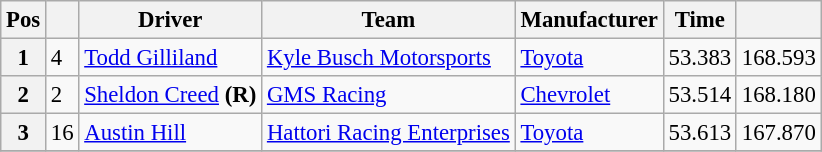<table class="wikitable" style="font-size:95%">
<tr>
<th>Pos</th>
<th></th>
<th>Driver</th>
<th>Team</th>
<th>Manufacturer</th>
<th>Time</th>
<th></th>
</tr>
<tr>
<th>1</th>
<td>4</td>
<td><a href='#'>Todd Gilliland</a></td>
<td><a href='#'>Kyle Busch Motorsports</a></td>
<td><a href='#'>Toyota</a></td>
<td>53.383</td>
<td>168.593</td>
</tr>
<tr>
<th>2</th>
<td>2</td>
<td><a href='#'>Sheldon Creed</a> <strong>(R)</strong></td>
<td><a href='#'>GMS Racing</a></td>
<td><a href='#'>Chevrolet</a></td>
<td>53.514</td>
<td>168.180</td>
</tr>
<tr>
<th>3</th>
<td>16</td>
<td><a href='#'>Austin Hill</a></td>
<td><a href='#'>Hattori Racing Enterprises</a></td>
<td><a href='#'>Toyota</a></td>
<td>53.613</td>
<td>167.870</td>
</tr>
<tr>
</tr>
</table>
